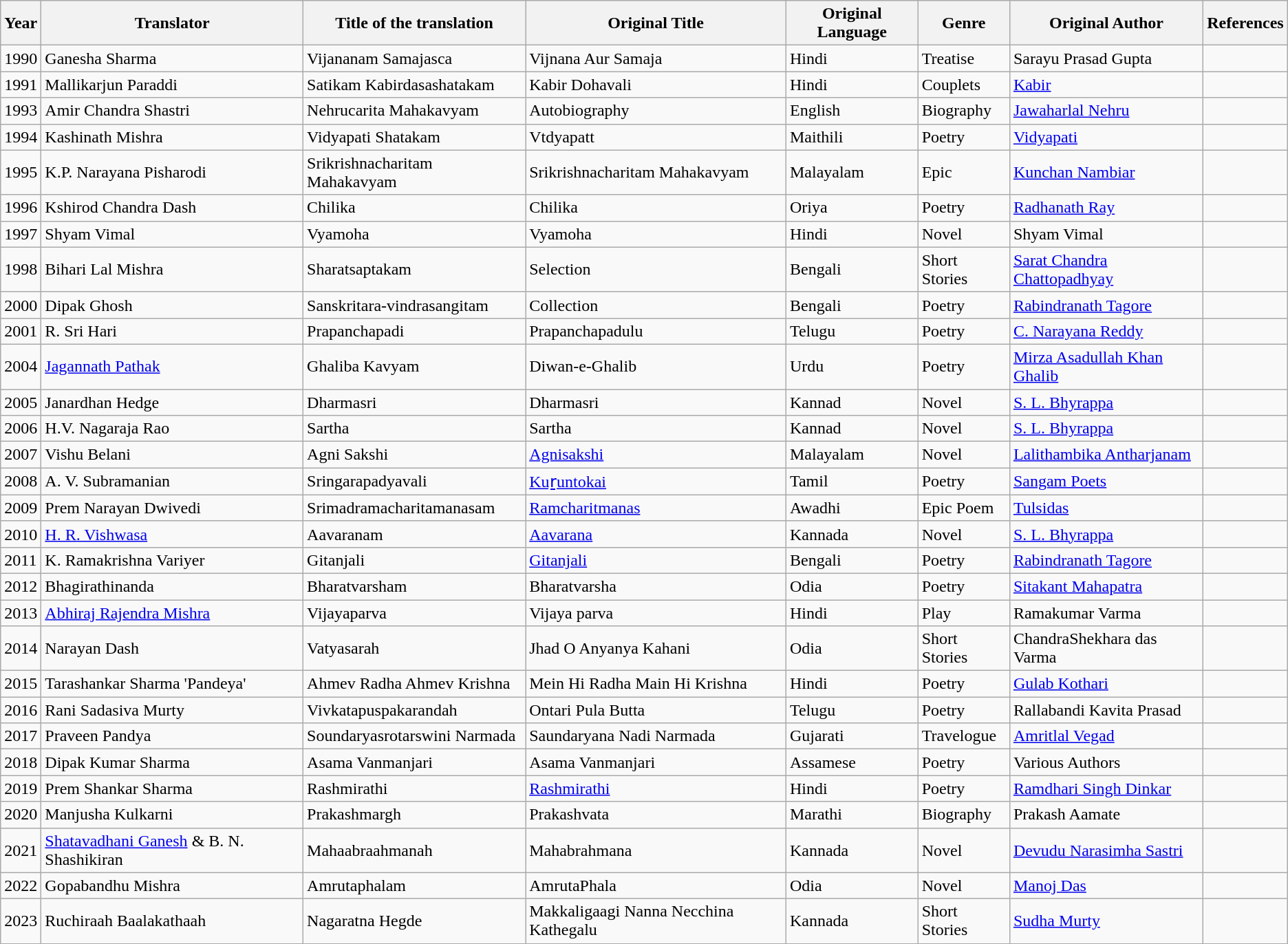<table class="wikitable sortable">
<tr>
<th>Year</th>
<th>Translator</th>
<th>Title of the translation</th>
<th>Original Title</th>
<th>Original Language</th>
<th>Genre</th>
<th>Original Author</th>
<th class="unsortable">References</th>
</tr>
<tr>
<td>1990</td>
<td>Ganesha Sharma</td>
<td>Vijananam Samajasca</td>
<td>Vijnana Aur Samaja</td>
<td>Hindi</td>
<td>Treatise</td>
<td>Sarayu Prasad Gupta</td>
<td></td>
</tr>
<tr>
<td>1991</td>
<td>Mallikarjun Paraddi</td>
<td>Satikam Kabirdasashatakam</td>
<td>Kabir Dohavali</td>
<td>Hindi</td>
<td>Couplets</td>
<td><a href='#'>Kabir</a></td>
<td></td>
</tr>
<tr>
<td>1993</td>
<td>Amir Chandra Shastri</td>
<td>Nehrucarita Mahakavyam</td>
<td>Autobiography</td>
<td>English</td>
<td>Biography</td>
<td><a href='#'>Jawaharlal Nehru</a></td>
<td></td>
</tr>
<tr>
<td>1994</td>
<td>Kashinath Mishra</td>
<td>Vidyapati Shatakam</td>
<td>Vtdyapatt</td>
<td>Maithili</td>
<td>Poetry</td>
<td><a href='#'>Vidyapati</a></td>
<td></td>
</tr>
<tr>
<td>1995</td>
<td>K.P. Narayana Pisharodi</td>
<td>Srikrishnacharitam Mahakavyam</td>
<td>Srikrishnacharitam Mahakavyam</td>
<td>Malayalam</td>
<td>Epic</td>
<td><a href='#'>Kunchan Nambiar</a></td>
<td></td>
</tr>
<tr>
<td>1996</td>
<td>Kshirod Chandra Dash</td>
<td>Chilika</td>
<td>Chilika</td>
<td>Oriya</td>
<td>Poetry</td>
<td><a href='#'>Radhanath Ray</a></td>
<td></td>
</tr>
<tr>
<td>1997</td>
<td>Shyam Vimal</td>
<td>Vyamoha</td>
<td>Vyamoha</td>
<td>Hindi</td>
<td>Novel</td>
<td>Shyam Vimal</td>
<td></td>
</tr>
<tr>
<td>1998</td>
<td>Bihari Lal Mishra</td>
<td>Sharatsaptakam</td>
<td>Selection</td>
<td>Bengali</td>
<td>Short Stories</td>
<td><a href='#'>Sarat Chandra Chattopadhyay</a></td>
<td></td>
</tr>
<tr>
<td>2000</td>
<td>Dipak Ghosh</td>
<td>Sanskritara-vindrasangitam</td>
<td>Collection</td>
<td>Bengali</td>
<td>Poetry</td>
<td><a href='#'>Rabindranath Tagore</a></td>
<td></td>
</tr>
<tr>
<td>2001</td>
<td>R. Sri Hari</td>
<td>Prapanchapadi</td>
<td>Prapanchapadulu</td>
<td>Telugu</td>
<td>Poetry</td>
<td><a href='#'>C. Narayana Reddy</a></td>
<td></td>
</tr>
<tr>
<td>2004</td>
<td><a href='#'>Jagannath Pathak</a></td>
<td>Ghaliba Kavyam</td>
<td>Diwan-e-Ghalib</td>
<td>Urdu</td>
<td>Poetry</td>
<td><a href='#'>Mirza Asadullah Khan Ghalib</a></td>
<td></td>
</tr>
<tr>
<td>2005</td>
<td>Janardhan Hedge</td>
<td>Dharmasri</td>
<td>Dharmasri</td>
<td>Kannad</td>
<td>Novel</td>
<td><a href='#'>S. L. Bhyrappa</a></td>
<td></td>
</tr>
<tr>
<td>2006</td>
<td>H.V. Nagaraja Rao</td>
<td>Sartha</td>
<td>Sartha</td>
<td>Kannad</td>
<td>Novel</td>
<td><a href='#'>S. L. Bhyrappa</a></td>
<td></td>
</tr>
<tr>
<td>2007</td>
<td>Vishu Belani</td>
<td>Agni Sakshi</td>
<td><a href='#'>Agnisakshi</a></td>
<td>Malayalam</td>
<td>Novel</td>
<td><a href='#'>Lalithambika Antharjanam</a></td>
<td></td>
</tr>
<tr>
<td>2008</td>
<td>A. V. Subramanian</td>
<td>Sringarapadyavali</td>
<td><a href='#'>Kuṟuntokai</a></td>
<td>Tamil</td>
<td>Poetry</td>
<td><a href='#'>Sangam Poets</a></td>
<td></td>
</tr>
<tr>
<td>2009</td>
<td>Prem Narayan Dwivedi</td>
<td>Srimadramacharitamanasam</td>
<td><a href='#'>Ramcharitmanas</a></td>
<td>Awadhi</td>
<td>Epic Poem</td>
<td><a href='#'>Tulsidas</a></td>
<td></td>
</tr>
<tr>
<td>2010</td>
<td><a href='#'>H. R. Vishwasa</a></td>
<td>Aavaranam</td>
<td><a href='#'>Aavarana</a></td>
<td>Kannada</td>
<td>Novel</td>
<td><a href='#'>S. L. Bhyrappa</a></td>
<td></td>
</tr>
<tr>
<td>2011</td>
<td>K. Ramakrishna Variyer</td>
<td>Gitanjali</td>
<td><a href='#'>Gitanjali</a></td>
<td>Bengali</td>
<td>Poetry</td>
<td><a href='#'>Rabindranath Tagore</a></td>
<td></td>
</tr>
<tr>
<td>2012</td>
<td>Bhagirathinanda</td>
<td>Bharatvarsham</td>
<td>Bharatvarsha</td>
<td>Odia</td>
<td>Poetry</td>
<td><a href='#'>Sitakant Mahapatra</a></td>
<td></td>
</tr>
<tr>
<td>2013</td>
<td><a href='#'>Abhiraj Rajendra Mishra</a></td>
<td>Vijayaparva</td>
<td>Vijaya parva</td>
<td>Hindi</td>
<td>Play</td>
<td>Ramakumar Varma</td>
<td></td>
</tr>
<tr>
<td>2014</td>
<td>Narayan Dash</td>
<td>Vatyasarah</td>
<td>Jhad O Anyanya Kahani</td>
<td>Odia</td>
<td>Short Stories</td>
<td>ChandraShekhara das Varma</td>
<td></td>
</tr>
<tr>
<td>2015</td>
<td>Tarashankar Sharma 'Pandeya'</td>
<td>Ahmev Radha Ahmev Krishna</td>
<td>Mein Hi Radha Main Hi Krishna</td>
<td>Hindi</td>
<td>Poetry</td>
<td><a href='#'>Gulab Kothari</a></td>
<td></td>
</tr>
<tr>
<td>2016</td>
<td>Rani Sadasiva Murty</td>
<td>Vivkatapuspakarandah</td>
<td>Ontari Pula Butta</td>
<td>Telugu</td>
<td>Poetry</td>
<td>Rallabandi Kavita Prasad</td>
<td></td>
</tr>
<tr>
<td>2017</td>
<td>Praveen Pandya</td>
<td>Soundaryasrotarswini Narmada</td>
<td>Saundaryana Nadi Narmada</td>
<td>Gujarati</td>
<td>Travelogue</td>
<td><a href='#'>Amritlal Vegad</a></td>
<td></td>
</tr>
<tr>
<td>2018</td>
<td>Dipak Kumar Sharma</td>
<td>Asama Vanmanjari</td>
<td>Asama Vanmanjari</td>
<td>Assamese</td>
<td>Poetry</td>
<td>Various Authors</td>
<td></td>
</tr>
<tr>
<td>2019</td>
<td>Prem Shankar Sharma</td>
<td>Rashmirathi</td>
<td><a href='#'>Rashmirathi</a></td>
<td>Hindi</td>
<td>Poetry</td>
<td><a href='#'>Ramdhari Singh Dinkar</a></td>
<td></td>
</tr>
<tr>
<td>2020</td>
<td>Manjusha Kulkarni</td>
<td>Prakashmargh</td>
<td>Prakashvata</td>
<td>Marathi</td>
<td>Biography</td>
<td>Prakash Aamate</td>
<td></td>
</tr>
<tr>
<td>2021</td>
<td><a href='#'>Shatavadhani Ganesh</a> & B. N. Shashikiran</td>
<td>Mahaabraahmanah</td>
<td>Mahabrahmana</td>
<td>Kannada</td>
<td>Novel</td>
<td><a href='#'>Devudu Narasimha Sastri</a></td>
<td></td>
</tr>
<tr>
<td>2022</td>
<td>Gopabandhu Mishra</td>
<td>Amrutaphalam</td>
<td>AmrutaPhala</td>
<td>Odia</td>
<td>Novel</td>
<td><a href='#'>Manoj Das</a></td>
<td></td>
</tr>
<tr>
<td>2023</td>
<td>Ruchiraah Baalakathaah</td>
<td>Nagaratna Hegde</td>
<td>Makkaligaagi Nanna Necchina Kathegalu</td>
<td>Kannada</td>
<td>Short Stories</td>
<td><a href='#'>Sudha Murty</a></td>
<td></td>
</tr>
</table>
